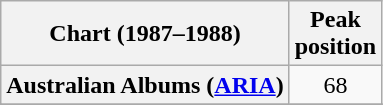<table class="wikitable sortable plainrowheaders" style="text-align:center">
<tr>
<th scope="col">Chart (1987–1988)</th>
<th scope="col">Peak<br>position</th>
</tr>
<tr>
<th scope="row">Australian Albums (<a href='#'>ARIA</a>)</th>
<td>68</td>
</tr>
<tr>
</tr>
<tr>
</tr>
<tr>
</tr>
<tr>
</tr>
</table>
